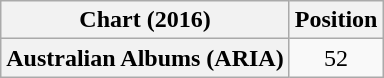<table class="wikitable plainrowheaders" style="text-align:center">
<tr>
<th scope="col">Chart (2016)</th>
<th scope="col">Position</th>
</tr>
<tr>
<th scope="row">Australian Albums (ARIA)</th>
<td>52</td>
</tr>
</table>
